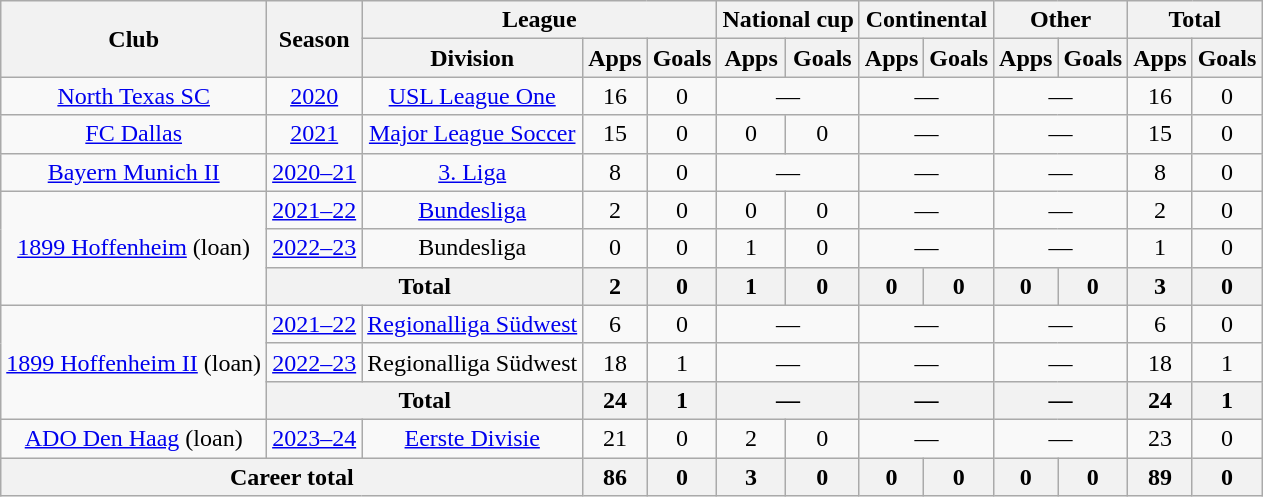<table class="wikitable" style="text-align: center;">
<tr>
<th rowspan="2">Club</th>
<th rowspan="2">Season</th>
<th colspan="3">League</th>
<th colspan="2">National cup</th>
<th colspan="2">Continental</th>
<th colspan="2">Other</th>
<th colspan="2">Total</th>
</tr>
<tr>
<th>Division</th>
<th>Apps</th>
<th>Goals</th>
<th>Apps</th>
<th>Goals</th>
<th>Apps</th>
<th>Goals</th>
<th>Apps</th>
<th>Goals</th>
<th>Apps</th>
<th>Goals</th>
</tr>
<tr>
<td><a href='#'>North Texas SC</a></td>
<td><a href='#'>2020</a></td>
<td><a href='#'>USL League One</a></td>
<td>16</td>
<td>0</td>
<td colspan="2">—</td>
<td colspan="2">—</td>
<td colspan="2">—</td>
<td>16</td>
<td>0</td>
</tr>
<tr>
<td><a href='#'>FC Dallas</a></td>
<td><a href='#'>2021</a></td>
<td><a href='#'>Major League Soccer</a></td>
<td>15</td>
<td>0</td>
<td>0</td>
<td>0</td>
<td colspan="2">—</td>
<td colspan="2">—</td>
<td>15</td>
<td>0</td>
</tr>
<tr>
<td><a href='#'>Bayern Munich II</a></td>
<td><a href='#'>2020–21</a></td>
<td><a href='#'>3. Liga</a></td>
<td>8</td>
<td>0</td>
<td colspan="2">—</td>
<td colspan="2">—</td>
<td colspan="2">—</td>
<td>8</td>
<td>0</td>
</tr>
<tr>
<td rowspan="3"><a href='#'>1899 Hoffenheim</a> (loan)</td>
<td><a href='#'>2021–22</a></td>
<td><a href='#'>Bundesliga</a></td>
<td>2</td>
<td>0</td>
<td>0</td>
<td>0</td>
<td colspan="2">—</td>
<td colspan="2">—</td>
<td>2</td>
<td>0</td>
</tr>
<tr>
<td><a href='#'>2022–23</a></td>
<td>Bundesliga</td>
<td>0</td>
<td>0</td>
<td>1</td>
<td>0</td>
<td colspan="2">—</td>
<td colspan="2">—</td>
<td>1</td>
<td>0</td>
</tr>
<tr>
<th colspan="2">Total</th>
<th>2</th>
<th>0</th>
<th>1</th>
<th>0</th>
<th>0</th>
<th>0</th>
<th>0</th>
<th>0</th>
<th>3</th>
<th>0</th>
</tr>
<tr>
<td rowspan="3"><a href='#'>1899 Hoffenheim II</a> (loan)</td>
<td><a href='#'>2021–22</a></td>
<td><a href='#'>Regionalliga Südwest</a></td>
<td>6</td>
<td>0</td>
<td colspan="2">—</td>
<td colspan="2">—</td>
<td colspan="2">—</td>
<td>6</td>
<td>0</td>
</tr>
<tr>
<td><a href='#'>2022–23</a></td>
<td>Regionalliga Südwest</td>
<td>18</td>
<td>1</td>
<td colspan="2">—</td>
<td colspan="2">—</td>
<td colspan="2">—</td>
<td>18</td>
<td>1</td>
</tr>
<tr>
<th colspan="2">Total</th>
<th>24</th>
<th>1</th>
<th colspan="2">—</th>
<th colspan="2">—</th>
<th colspan="2">—</th>
<th>24</th>
<th>1</th>
</tr>
<tr>
<td><a href='#'>ADO Den Haag</a> (loan)</td>
<td><a href='#'>2023–24</a></td>
<td><a href='#'>Eerste Divisie</a></td>
<td>21</td>
<td>0</td>
<td>2</td>
<td>0</td>
<td colspan="2">—</td>
<td colspan="2">—</td>
<td>23</td>
<td>0</td>
</tr>
<tr>
<th colspan="3">Career total</th>
<th>86</th>
<th>0</th>
<th>3</th>
<th>0</th>
<th>0</th>
<th>0</th>
<th>0</th>
<th>0</th>
<th>89</th>
<th>0</th>
</tr>
</table>
